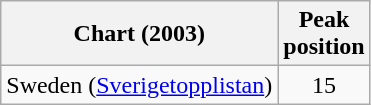<table class="wikitable">
<tr>
<th>Chart (2003)</th>
<th>Peak<br>position</th>
</tr>
<tr>
<td>Sweden (<a href='#'>Sverigetopplistan</a>)</td>
<td align="center">15</td>
</tr>
</table>
